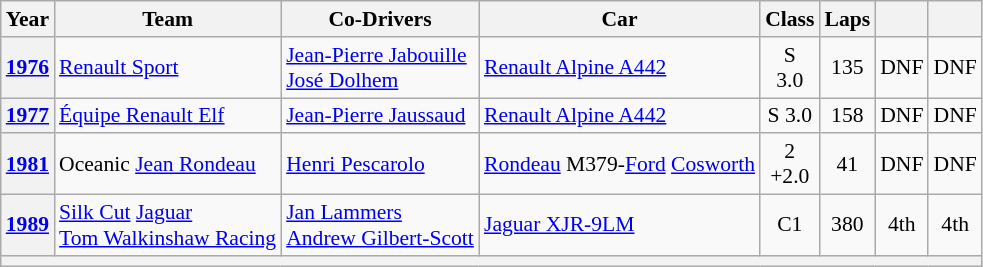<table class="wikitable" style="text-align:center; font-size:90%">
<tr>
<th>Year</th>
<th>Team</th>
<th>Co-Drivers</th>
<th>Car</th>
<th>Class</th>
<th>Laps</th>
<th></th>
<th></th>
</tr>
<tr>
<th><a href='#'>1976</a></th>
<td align="left" nowrap> <a href='#'>Renault Sport</a></td>
<td align="left" nowrap> <a href='#'>Jean-Pierre Jabouille</a><br> <a href='#'>José Dolhem</a></td>
<td align="left" nowrap><a href='#'>Renault Alpine A442</a></td>
<td>S<br>3.0</td>
<td>135</td>
<td>DNF</td>
<td>DNF</td>
</tr>
<tr>
<th><a href='#'>1977</a></th>
<td align="left" nowrap> <a href='#'>Équipe Renault Elf</a></td>
<td align="left" nowrap> <a href='#'>Jean-Pierre Jaussaud</a></td>
<td align="left" nowrap><a href='#'>Renault Alpine A442</a></td>
<td>S 3.0</td>
<td>158</td>
<td>DNF</td>
<td>DNF</td>
</tr>
<tr>
<th><a href='#'>1981</a></th>
<td align="left" nowrap> Oceanic <a href='#'>Jean Rondeau</a></td>
<td align="left" nowrap> <a href='#'>Henri Pescarolo</a></td>
<td align="left" nowrap><a href='#'>Rondeau</a> M379-<a href='#'>Ford</a> <a href='#'>Cosworth</a></td>
<td>2<br>+2.0</td>
<td>41</td>
<td>DNF</td>
<td>DNF</td>
</tr>
<tr>
<th><a href='#'>1989</a></th>
<td align="left" nowrap> <a href='#'>Silk Cut</a> <a href='#'>Jaguar</a><br> <a href='#'>Tom Walkinshaw Racing</a></td>
<td align="left" nowrap> <a href='#'>Jan Lammers</a><br> <a href='#'>Andrew Gilbert-Scott</a></td>
<td align="left" nowrap><a href='#'>Jaguar XJR-9LM</a></td>
<td>C1</td>
<td>380</td>
<td>4th</td>
<td>4th</td>
</tr>
<tr>
<th colspan="8"></th>
</tr>
</table>
